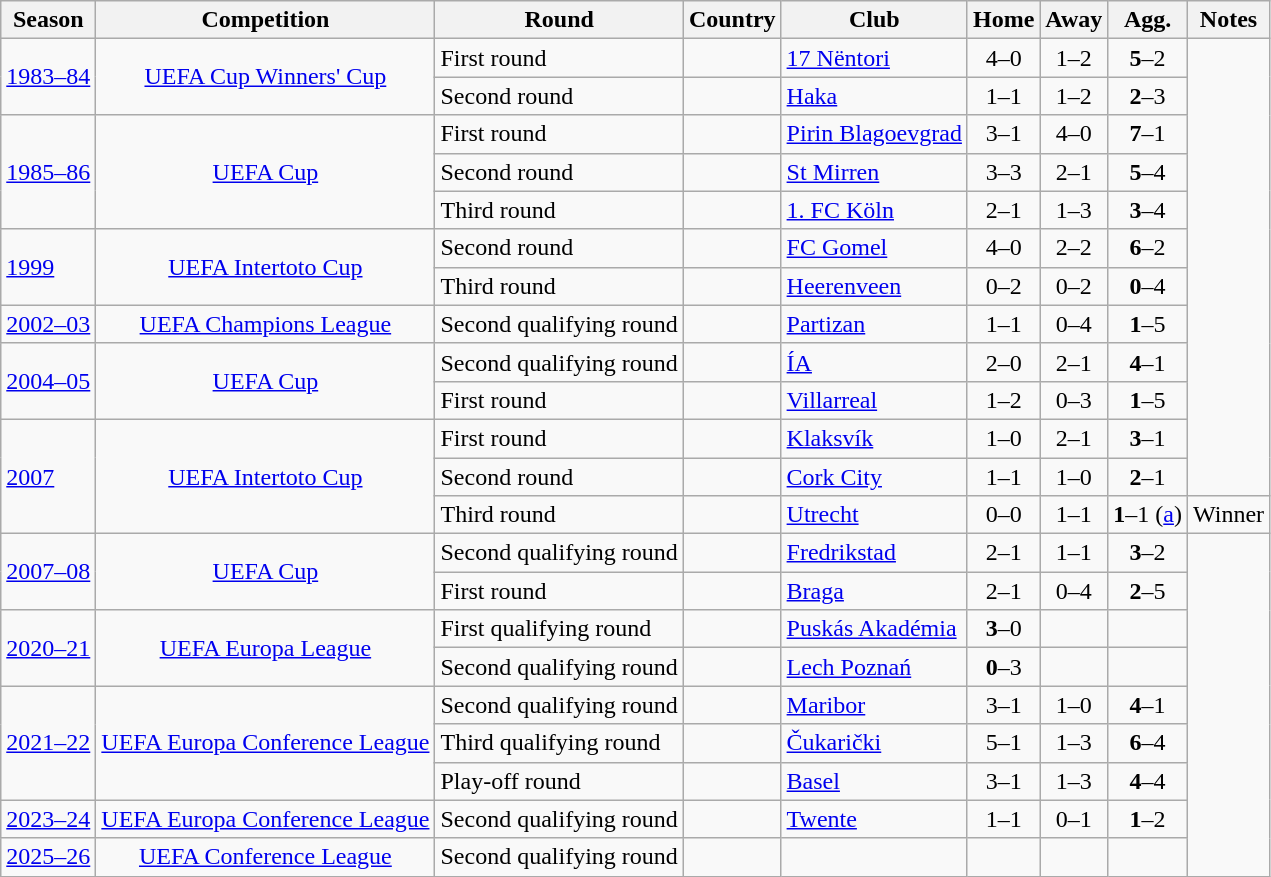<table class="wikitable">
<tr>
<th>Season</th>
<th>Competition</th>
<th>Round</th>
<th>Country</th>
<th>Club</th>
<th>Home</th>
<th>Away</th>
<th>Agg.</th>
<th>Notes</th>
</tr>
<tr>
<td rowspan="2"><a href='#'>1983–84</a></td>
<td rowspan="2" style="text-align:center;"><a href='#'>UEFA Cup Winners' Cup</a></td>
<td>First round</td>
<td style="text-align:center;"></td>
<td><a href='#'>17 Nëntori</a></td>
<td style="text-align:center;">4–0</td>
<td style="text-align:center;">1–2</td>
<td style="text-align:center;"><strong>5</strong>–2</td>
</tr>
<tr>
<td>Second round</td>
<td style="text-align:center;"></td>
<td><a href='#'>Haka</a></td>
<td style="text-align:center;">1–1</td>
<td style="text-align:center;">1–2</td>
<td style="text-align:center;"><strong>2</strong>–3</td>
</tr>
<tr>
<td rowspan="3"><a href='#'>1985–86</a></td>
<td rowspan="3" style="text-align:center;"><a href='#'>UEFA Cup</a></td>
<td>First round</td>
<td style="text-align:center;"></td>
<td><a href='#'>Pirin Blagoevgrad</a></td>
<td style="text-align:center;">3–1</td>
<td style="text-align:center;">4–0</td>
<td style="text-align:center;"><strong>7</strong>–1</td>
</tr>
<tr>
<td>Second round</td>
<td style="text-align:center;"></td>
<td><a href='#'>St Mirren</a></td>
<td style="text-align:center;">3–3</td>
<td style="text-align:center;">2–1</td>
<td style="text-align:center;"><strong>5</strong>–4</td>
</tr>
<tr>
<td>Third round</td>
<td style="text-align:center;"></td>
<td><a href='#'>1. FC Köln</a></td>
<td style="text-align:center;">2–1</td>
<td style="text-align:center;">1–3</td>
<td style="text-align:center;"><strong>3</strong>–4</td>
</tr>
<tr>
<td rowspan="2"><a href='#'>1999</a></td>
<td rowspan="2" style="text-align:center;"><a href='#'>UEFA Intertoto Cup</a></td>
<td>Second round</td>
<td style="text-align:center;"></td>
<td><a href='#'>FC Gomel</a></td>
<td style="text-align:center;">4–0</td>
<td style="text-align:center;">2–2</td>
<td style="text-align:center;"><strong>6</strong>–2</td>
</tr>
<tr>
<td>Third round</td>
<td style="text-align:center;"></td>
<td><a href='#'>Heerenveen</a></td>
<td style="text-align:center;">0–2</td>
<td style="text-align:center;">0–2</td>
<td style="text-align:center;"><strong>0</strong>–4</td>
</tr>
<tr>
<td><a href='#'>2002–03</a></td>
<td style="text-align:center;"><a href='#'>UEFA Champions League</a></td>
<td>Second qualifying round</td>
<td style="text-align:center;"></td>
<td><a href='#'>Partizan</a></td>
<td style="text-align:center;">1–1</td>
<td style="text-align:center;">0–4</td>
<td style="text-align:center;"><strong>1</strong>–5</td>
</tr>
<tr>
<td rowspan="2"><a href='#'>2004–05</a></td>
<td rowspan="2" style="text-align:center;"><a href='#'>UEFA Cup</a></td>
<td>Second qualifying round</td>
<td style="text-align:center;"></td>
<td><a href='#'>ÍA</a></td>
<td style="text-align:center;">2–0</td>
<td style="text-align:center;">2–1</td>
<td style="text-align:center;"><strong>4</strong>–1</td>
</tr>
<tr>
<td>First round</td>
<td style="text-align:center;"></td>
<td><a href='#'>Villarreal</a></td>
<td style="text-align:center;">1–2</td>
<td style="text-align:center;">0–3</td>
<td style="text-align:center;"><strong>1</strong>–5</td>
</tr>
<tr>
<td rowspan="3"><a href='#'>2007</a></td>
<td rowspan="3" style="text-align:center;"><a href='#'>UEFA Intertoto Cup</a></td>
<td>First round</td>
<td style="text-align:center;"></td>
<td><a href='#'>Klaksvík</a></td>
<td style="text-align:center;">1–0</td>
<td style="text-align:center;">2–1</td>
<td style="text-align:center;"><strong>3</strong>–1</td>
</tr>
<tr>
<td>Second round</td>
<td style="text-align:center;"></td>
<td><a href='#'>Cork City</a></td>
<td style="text-align:center;">1–1</td>
<td style="text-align:center;">1–0</td>
<td style="text-align:center;"><strong>2</strong>–1</td>
</tr>
<tr>
<td>Third round</td>
<td style="text-align:center;"></td>
<td><a href='#'>Utrecht</a></td>
<td style="text-align:center;">0–0</td>
<td style="text-align:center;">1–1</td>
<td style="text-align:center;"><strong>1</strong>–1 (<a href='#'>a</a>)</td>
<td>Winner</td>
</tr>
<tr>
<td rowspan="2"><a href='#'>2007–08</a></td>
<td rowspan="2" style="text-align:center;"><a href='#'>UEFA Cup</a></td>
<td>Second qualifying round</td>
<td style="text-align:center;"></td>
<td><a href='#'>Fredrikstad</a></td>
<td style="text-align:center;">2–1</td>
<td style="text-align:center;">1–1</td>
<td style="text-align:center;"><strong>3</strong>–2</td>
</tr>
<tr>
<td>First round</td>
<td style="text-align:center;"></td>
<td><a href='#'>Braga</a></td>
<td style="text-align:center;">2–1</td>
<td style="text-align:center;">0–4</td>
<td style="text-align:center;"><strong>2</strong>–5</td>
</tr>
<tr>
<td rowspan="2"><a href='#'>2020–21</a></td>
<td rowspan="2" style="text-align:center;"><a href='#'>UEFA Europa League</a></td>
<td>First qualifying round</td>
<td style="text-align:center;"></td>
<td><a href='#'>Puskás Akadémia</a></td>
<td style="text-align:center;"><strong>3</strong>–0</td>
<td></td>
<td></td>
</tr>
<tr>
<td>Second qualifying round</td>
<td style="text-align:center;"></td>
<td><a href='#'>Lech Poznań</a></td>
<td style="text-align:center;"><strong>0</strong>–3</td>
<td></td>
<td></td>
</tr>
<tr>
<td rowspan="3"><a href='#'>2021–22</a></td>
<td rowspan="3" style="text-align:center;"><a href='#'>UEFA Europa Conference League</a></td>
<td>Second qualifying round</td>
<td style="text-align:center;"></td>
<td><a href='#'>Maribor</a></td>
<td style="text-align:center;">3–1</td>
<td style="text-align:center;">1–0</td>
<td style="text-align:center;"><strong>4</strong>–1</td>
</tr>
<tr>
<td>Third qualifying round</td>
<td style="text-align:center;"></td>
<td><a href='#'>Čukarički</a></td>
<td style="text-align:center;">5–1</td>
<td style="text-align:center;">1–3</td>
<td style="text-align:center;"><strong>6</strong>–4</td>
</tr>
<tr>
<td>Play-off round</td>
<td style="text-align:center;"></td>
<td><a href='#'>Basel</a></td>
<td style="text-align:center;">3–1 </td>
<td style="text-align:center;">1–3</td>
<td style="text-align:center;"><strong>4</strong>–4 </td>
</tr>
<tr>
<td rowspan="1"><a href='#'>2023–24</a></td>
<td rowspan="1" style="text-align:center;"><a href='#'>UEFA Europa Conference League</a></td>
<td>Second qualifying round</td>
<td style="text-align:center;"></td>
<td><a href='#'>Twente</a></td>
<td style="text-align:center;">1–1 </td>
<td style="text-align:center;">0–1</td>
<td style="text-align:center;"><strong>1</strong>–2</td>
</tr>
<tr>
<td><a href='#'>2025–26</a></td>
<td style="text-align:center;"><a href='#'>UEFA Conference League</a></td>
<td>Second qualifying round</td>
<td style="text-align:center;"></td>
<td></td>
<td style="text-align:center;"></td>
<td style="text-align:center;"></td>
<td style="text-align:center;"></td>
</tr>
</table>
